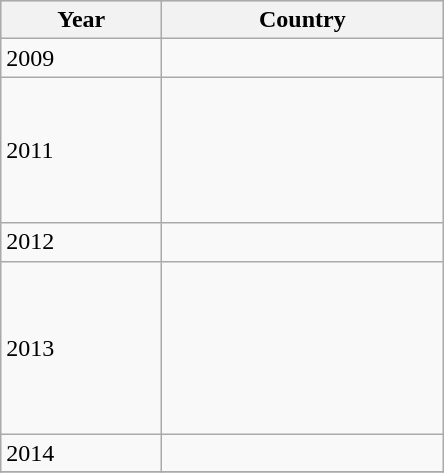<table class="wikitable">
<tr bgcolor=#D8D8D8 align="left">
<th width=100px>Year</th>
<th width= 180px>Country</th>
</tr>
<tr>
<td>2009</td>
<td></td>
</tr>
<tr>
<td>2011</td>
<td><br><br><br><br><br></td>
</tr>
<tr>
<td>2012</td>
<td></td>
</tr>
<tr>
<td>2013</td>
<td><br><br><br><br><br><br></td>
</tr>
<tr>
<td>2014</td>
<td></td>
</tr>
<tr>
</tr>
</table>
